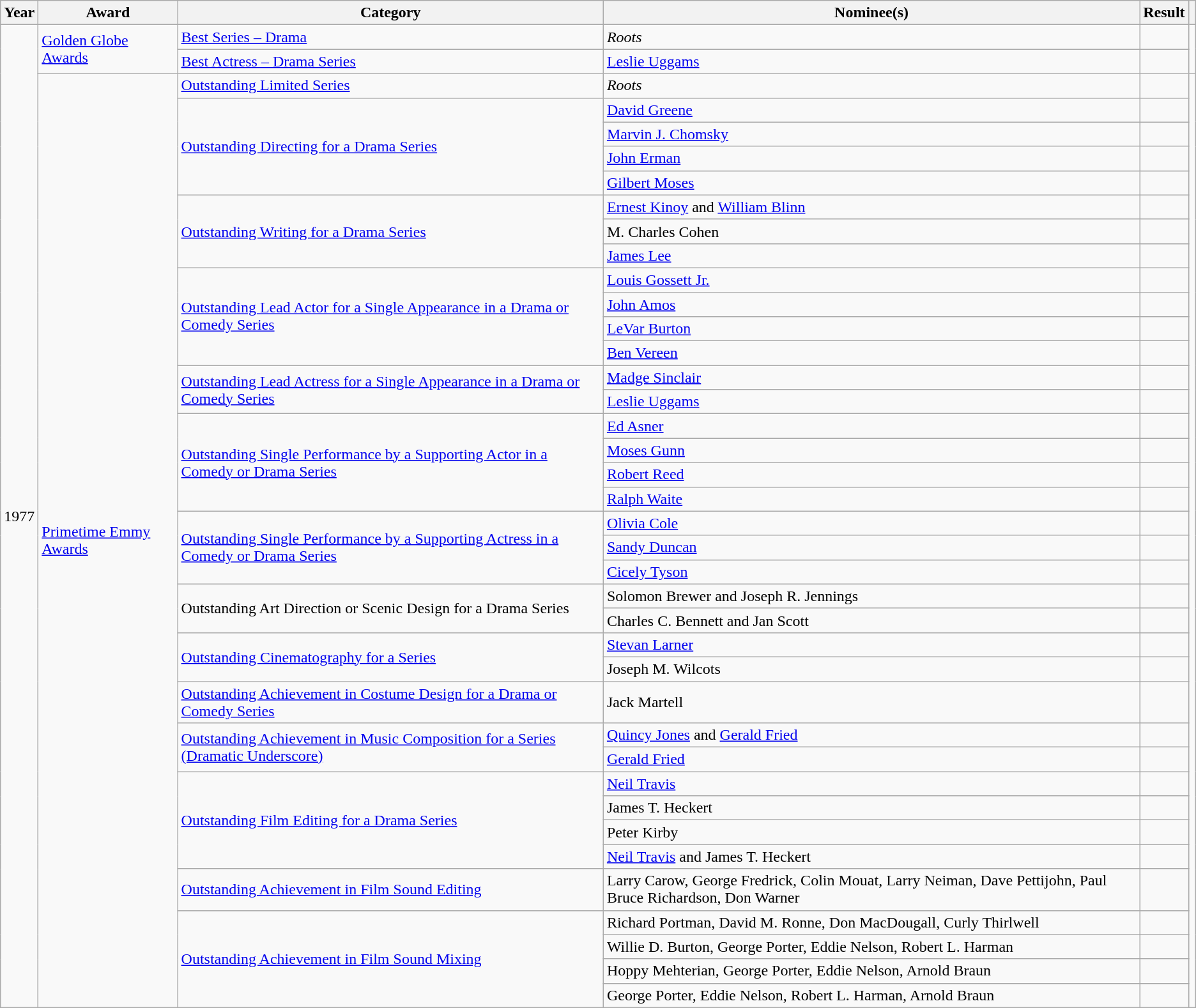<table class="wikitable sortable">
<tr>
<th scope="col">Year</th>
<th scope="col">Award</th>
<th scope="col">Category</th>
<th scope="col">Nominee(s)</th>
<th scope="col">Result</th>
<th scope="col" class="unsortable"></th>
</tr>
<tr>
<td rowspan="39">1977</td>
<td rowspan="2"><a href='#'>Golden Globe Awards</a></td>
<td><a href='#'>Best Series – Drama</a></td>
<td><em>Roots</em></td>
<td></td>
<td rowspan="2"></td>
</tr>
<tr>
<td><a href='#'>Best Actress – Drama Series</a></td>
<td><a href='#'>Leslie Uggams</a></td>
<td></td>
</tr>
<tr>
<td rowspan="37"><a href='#'>Primetime Emmy Awards</a></td>
<td><a href='#'>Outstanding Limited Series</a></td>
<td><em>Roots</em></td>
<td></td>
<td rowspan="37" style="text-align: center;"></td>
</tr>
<tr>
<td rowspan="4"><a href='#'>Outstanding Directing for a Drama Series</a></td>
<td><a href='#'>David Greene</a> </td>
<td></td>
</tr>
<tr>
<td><a href='#'>Marvin J. Chomsky</a> </td>
<td></td>
</tr>
<tr>
<td><a href='#'>John Erman</a> </td>
<td></td>
</tr>
<tr>
<td><a href='#'>Gilbert Moses</a> </td>
<td></td>
</tr>
<tr>
<td rowspan="3"><a href='#'>Outstanding Writing for a Drama Series</a></td>
<td><a href='#'>Ernest Kinoy</a> and <a href='#'>William Blinn</a> </td>
<td></td>
</tr>
<tr>
<td>M. Charles Cohen </td>
<td></td>
</tr>
<tr>
<td><a href='#'>James Lee</a> </td>
<td></td>
</tr>
<tr>
<td rowspan="4"><a href='#'>Outstanding Lead Actor for a Single Appearance in a Drama or Comedy Series</a></td>
<td><a href='#'>Louis Gossett Jr.</a> </td>
<td></td>
</tr>
<tr>
<td><a href='#'>John Amos</a> </td>
<td></td>
</tr>
<tr>
<td><a href='#'>LeVar Burton</a> </td>
<td></td>
</tr>
<tr>
<td><a href='#'>Ben Vereen</a> </td>
<td></td>
</tr>
<tr>
<td rowspan="2"><a href='#'>Outstanding Lead Actress for a Single Appearance in a Drama or Comedy Series</a></td>
<td><a href='#'>Madge Sinclair</a> </td>
<td></td>
</tr>
<tr>
<td><a href='#'>Leslie Uggams</a> </td>
<td></td>
</tr>
<tr>
<td rowspan="4"><a href='#'>Outstanding Single Performance by a Supporting Actor in a Comedy or Drama Series</a></td>
<td><a href='#'>Ed Asner</a> </td>
<td></td>
</tr>
<tr>
<td><a href='#'>Moses Gunn</a> </td>
<td></td>
</tr>
<tr>
<td><a href='#'>Robert Reed</a> </td>
<td></td>
</tr>
<tr>
<td><a href='#'>Ralph Waite</a> </td>
<td></td>
</tr>
<tr>
<td rowspan="3"><a href='#'>Outstanding Single Performance by a Supporting Actress in a Comedy or Drama Series</a></td>
<td><a href='#'>Olivia Cole</a> </td>
<td></td>
</tr>
<tr>
<td><a href='#'>Sandy Duncan</a> </td>
<td></td>
</tr>
<tr>
<td><a href='#'>Cicely Tyson</a> </td>
<td></td>
</tr>
<tr>
<td rowspan="2">Outstanding Art Direction or Scenic Design for a Drama Series</td>
<td>Solomon Brewer and Joseph R. Jennings</td>
<td></td>
</tr>
<tr>
<td>Charles C. Bennett and Jan Scott</td>
<td></td>
</tr>
<tr>
<td rowspan="2"><a href='#'>Outstanding Cinematography for a Series</a></td>
<td><a href='#'>Stevan Larner</a> </td>
<td></td>
</tr>
<tr>
<td>Joseph M. Wilcots </td>
<td></td>
</tr>
<tr>
<td><a href='#'>Outstanding Achievement in Costume Design for a Drama or Comedy Series</a></td>
<td>Jack Martell </td>
<td></td>
</tr>
<tr>
<td rowspan="2"><a href='#'>Outstanding Achievement in Music Composition for a Series (Dramatic Underscore)</a></td>
<td><a href='#'>Quincy Jones</a> and <a href='#'>Gerald Fried</a> </td>
<td></td>
</tr>
<tr>
<td><a href='#'>Gerald Fried</a> </td>
<td></td>
</tr>
<tr>
<td rowspan="4"><a href='#'>Outstanding Film Editing for a Drama Series</a></td>
<td><a href='#'>Neil Travis</a> </td>
<td></td>
</tr>
<tr>
<td>James T. Heckert </td>
<td></td>
</tr>
<tr>
<td>Peter Kirby </td>
<td></td>
</tr>
<tr>
<td><a href='#'>Neil Travis</a> and James T. Heckert </td>
<td></td>
</tr>
<tr>
<td><a href='#'>Outstanding Achievement in Film Sound Editing</a></td>
<td>Larry Carow, George Fredrick, Colin Mouat, Larry Neiman, Dave Pettijohn, Paul Bruce Richardson, Don Warner </td>
<td></td>
</tr>
<tr>
<td rowspan="4"><a href='#'>Outstanding Achievement in Film Sound Mixing</a></td>
<td>Richard Portman, David M. Ronne, Don MacDougall, Curly Thirlwell </td>
<td></td>
</tr>
<tr>
<td>Willie D. Burton, George Porter, Eddie Nelson, Robert L. Harman </td>
<td></td>
</tr>
<tr>
<td>Hoppy Mehterian, George Porter, Eddie Nelson, Arnold Braun </td>
<td></td>
</tr>
<tr>
<td>George Porter, Eddie Nelson, Robert L. Harman, Arnold Braun </td>
<td></td>
</tr>
</table>
